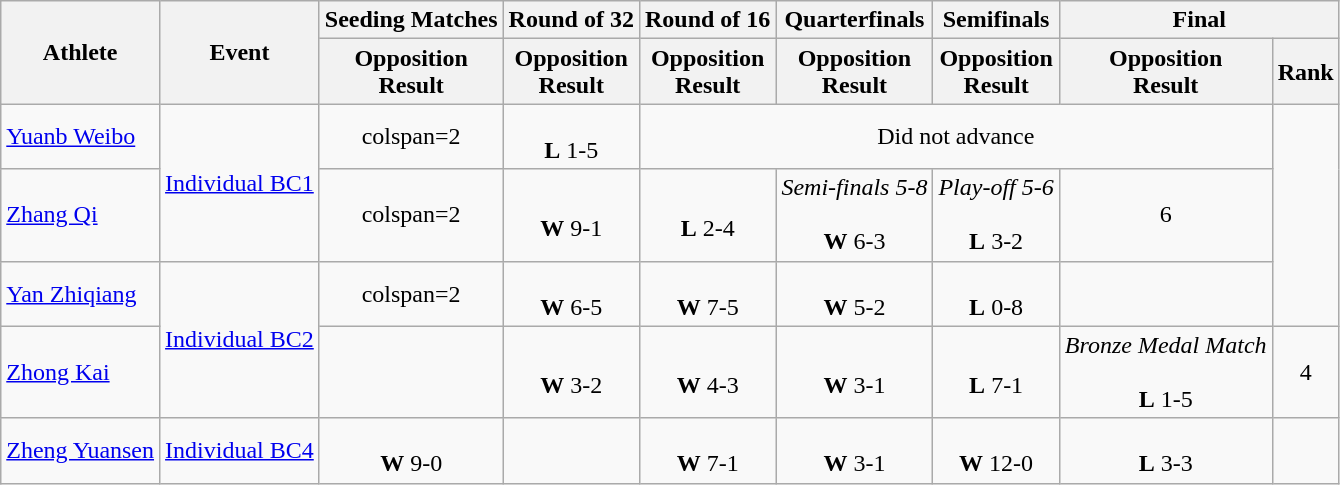<table class=wikitable>
<tr>
<th rowspan="2">Athlete</th>
<th rowspan="2">Event</th>
<th>Seeding Matches</th>
<th>Round of 32</th>
<th>Round of 16</th>
<th>Quarterfinals</th>
<th>Semifinals</th>
<th colspan="2">Final</th>
</tr>
<tr>
<th>Opposition<br>Result</th>
<th>Opposition<br>Result</th>
<th>Opposition<br>Result</th>
<th>Opposition<br>Result</th>
<th>Opposition<br>Result</th>
<th>Opposition<br>Result</th>
<th>Rank</th>
</tr>
<tr align=center>
<td align=left><a href='#'>Yuanb Weibo</a></td>
<td align=left rowspan=2><a href='#'>Individual BC1</a></td>
<td>colspan=2 </td>
<td><br><strong>L</strong> 1-5</td>
<td colspan=4>Did not advance</td>
</tr>
<tr align=center>
<td align=left><a href='#'>Zhang Qi</a></td>
<td>colspan=2 </td>
<td><br><strong>W</strong> 9-1</td>
<td><br><strong>L</strong> 2-4</td>
<td><em>Semi-finals 5-8</em><br><br><strong>W</strong> 6-3</td>
<td><em>Play-off 5-6</em><br><br><strong>L</strong> 3-2</td>
<td>6</td>
</tr>
<tr align=center>
<td align=left><a href='#'>Yan Zhiqiang</a></td>
<td align=left rowspan=2><a href='#'>Individual BC2</a></td>
<td>colspan=2 </td>
<td><br><strong>W</strong> 6-5</td>
<td><br><strong>W</strong> 7-5</td>
<td><br><strong>W</strong> 5-2</td>
<td><br><strong>L</strong> 0-8</td>
<td></td>
</tr>
<tr align=center>
<td align=left><a href='#'>Zhong Kai</a></td>
<td></td>
<td><br><strong>W</strong> 3-2</td>
<td><br><strong>W</strong> 4-3</td>
<td><br><strong>W</strong> 3-1</td>
<td><br><strong>L</strong> 7-1</td>
<td><em>Bronze Medal Match</em><br><br><strong>L</strong> 1-5</td>
<td>4</td>
</tr>
<tr align=center>
<td align=left><a href='#'>Zheng Yuansen</a></td>
<td align=left><a href='#'>Individual BC4</a></td>
<td><br><strong>W</strong> 9-0</td>
<td></td>
<td><br><strong>W</strong> 7-1</td>
<td><br><strong>W</strong> 3-1</td>
<td><br><strong>W</strong> 12-0</td>
<td><br><strong>L</strong> 3-3</td>
<td></td>
</tr>
</table>
